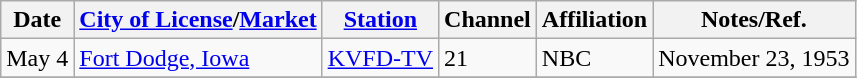<table class="wikitable sortable">
<tr>
<th>Date</th>
<th><a href='#'>City of License</a>/<a href='#'>Market</a></th>
<th><a href='#'>Station</a></th>
<th>Channel</th>
<th>Affiliation</th>
<th>Notes/Ref.</th>
</tr>
<tr>
<td>May 4</td>
<td><a href='#'>Fort Dodge, Iowa</a></td>
<td><a href='#'>KVFD-TV</a></td>
<td>21</td>
<td>NBC</td>
<td>November 23, 1953</td>
</tr>
<tr>
</tr>
</table>
